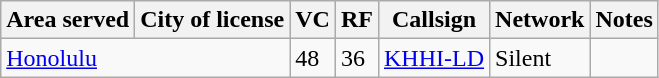<table class="sortable wikitable" style="margin: 1em 1em 1em 0; background: #f9f9f9;">
<tr>
<th>Area served</th>
<th>City of license</th>
<th>VC</th>
<th>RF</th>
<th>Callsign</th>
<th>Network</th>
<th class="unsortable">Notes</th>
</tr>
<tr style="vertical-align: top; text-align: left;">
<td colspan="2"><a href='#'>Honolulu</a></td>
<td>48</td>
<td>36</td>
<td><a href='#'>KHHI-LD</a></td>
<td>Silent</td>
<td></td>
</tr>
</table>
